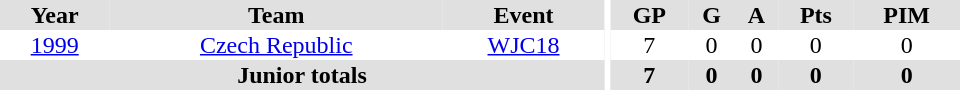<table border="0" cellpadding="1" cellspacing="0" ID="Table3" style="text-align:center; width:40em">
<tr bgcolor="#e0e0e0">
<th>Year</th>
<th>Team</th>
<th>Event</th>
<th rowspan="102" bgcolor="#ffffff"></th>
<th>GP</th>
<th>G</th>
<th>A</th>
<th>Pts</th>
<th>PIM</th>
</tr>
<tr>
<td><a href='#'>1999</a></td>
<td><a href='#'>Czech Republic</a></td>
<td><a href='#'>WJC18</a></td>
<td>7</td>
<td>0</td>
<td>0</td>
<td>0</td>
<td>0</td>
</tr>
<tr bgcolor="#e0e0e0">
<th colspan="3">Junior totals</th>
<th>7</th>
<th>0</th>
<th>0</th>
<th>0</th>
<th>0</th>
</tr>
</table>
